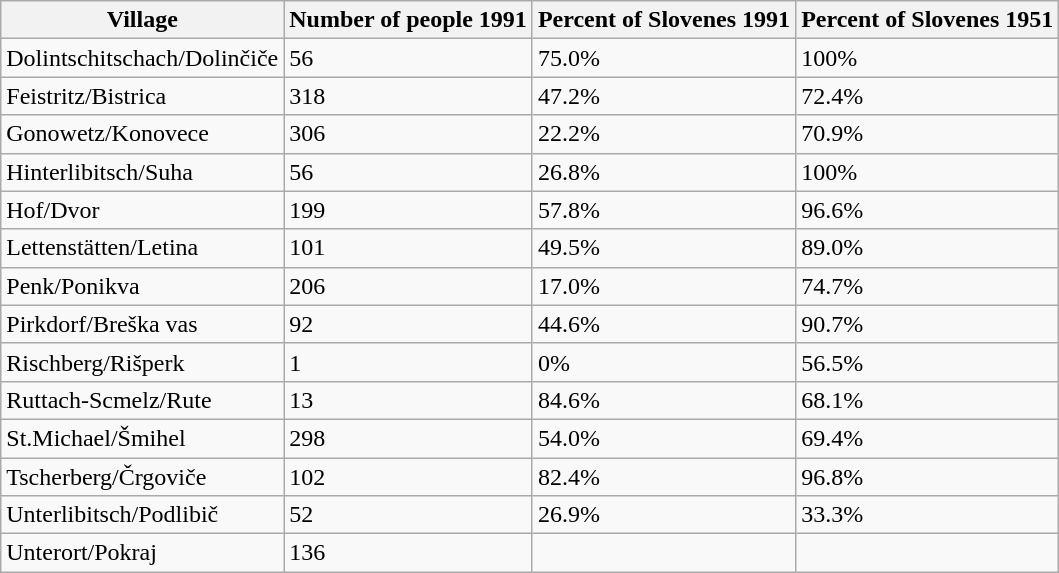<table class="wikitable">
<tr>
<th>Village</th>
<th>Number of people 1991</th>
<th>Percent of Slovenes 1991</th>
<th>Percent of Slovenes  1951</th>
</tr>
<tr>
<td>Dolintschitschach/Dolinčiče</td>
<td>56</td>
<td>75.0%</td>
<td>100%</td>
</tr>
<tr>
<td>Feistritz/Bistrica</td>
<td>318</td>
<td>47.2%</td>
<td>72.4%</td>
</tr>
<tr>
<td>Gonowetz/Konovece</td>
<td>306</td>
<td>22.2%</td>
<td>70.9%</td>
</tr>
<tr>
<td>Hinterlibitsch/Suha</td>
<td>56</td>
<td>26.8%</td>
<td>100%</td>
</tr>
<tr>
<td>Hof/Dvor</td>
<td>199</td>
<td>57.8%</td>
<td>96.6%</td>
</tr>
<tr>
<td>Lettenstätten/Letina</td>
<td>101</td>
<td>49.5%</td>
<td>89.0%</td>
</tr>
<tr>
<td>Penk/Ponikva</td>
<td>206</td>
<td>17.0%</td>
<td>74.7%</td>
</tr>
<tr>
<td>Pirkdorf/Breška vas</td>
<td>92</td>
<td>44.6%</td>
<td>90.7%</td>
</tr>
<tr>
<td>Rischberg/Rišperk</td>
<td>1</td>
<td>0%</td>
<td>56.5%</td>
</tr>
<tr>
<td>Ruttach-Scmelz/Rute</td>
<td>13</td>
<td>84.6%</td>
<td>68.1%</td>
</tr>
<tr>
<td>St.Michael/Šmihel</td>
<td>298</td>
<td>54.0%</td>
<td>69.4%</td>
</tr>
<tr>
<td>Tscherberg/Črgoviče</td>
<td>102</td>
<td>82.4%</td>
<td>96.8%</td>
</tr>
<tr>
<td>Unterlibitsch/Podlibič</td>
<td>52</td>
<td>26.9%</td>
<td>33.3%</td>
</tr>
<tr>
<td>Unterort/Pokraj</td>
<td>136</td>
<td></td>
</tr>
</table>
